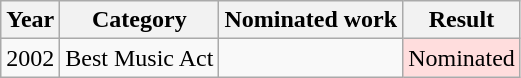<table class="wikitable">
<tr>
<th>Year</th>
<th>Category</th>
<th>Nominated work</th>
<th>Result</th>
</tr>
<tr>
<td rowspan="1">2002</td>
<td>Best Music Act</td>
<td></td>
<td style="background: #ffdddd" align="center" class="table-yes2">Nominated</td>
</tr>
</table>
